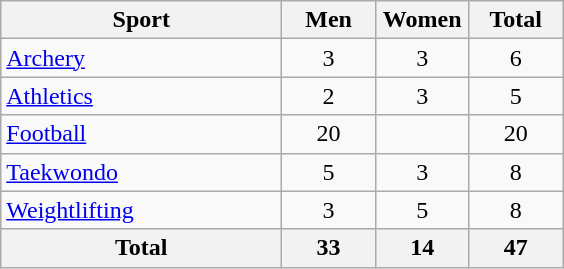<table class="wikitable sortable" style="text-align:center;">
<tr>
<th width="180">Sport</th>
<th width="55">Men</th>
<th width="55">Women</th>
<th width="55">Total</th>
</tr>
<tr>
<td align="left"><a href='#'>Archery</a></td>
<td>3</td>
<td>3</td>
<td>6</td>
</tr>
<tr>
<td align="left"><a href='#'>Athletics</a></td>
<td>2</td>
<td>3</td>
<td>5</td>
</tr>
<tr>
<td align="left"><a href='#'>Football</a></td>
<td>20</td>
<td></td>
<td>20</td>
</tr>
<tr>
<td align="left"><a href='#'>Taekwondo</a></td>
<td>5</td>
<td>3</td>
<td>8</td>
</tr>
<tr>
<td align="left"><a href='#'>Weightlifting</a></td>
<td>3</td>
<td>5</td>
<td>8</td>
</tr>
<tr>
<th>Total</th>
<th>33</th>
<th>14</th>
<th>47</th>
</tr>
</table>
